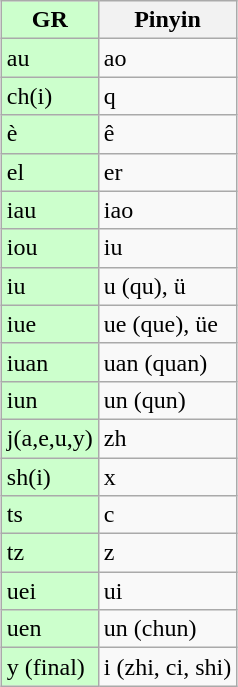<table class="wikitable sortable" style="margin: 1em auto 1em auto">
<tr>
<th style="background: #cfc;">GR</th>
<th>Pinyin</th>
</tr>
<tr>
<td style="background: #cfc;">au</td>
<td>ao</td>
</tr>
<tr>
<td style="background: #cfc;">ch(i)</td>
<td>q</td>
</tr>
<tr>
<td style="background: #cfc;">è</td>
<td>ê</td>
</tr>
<tr>
<td style="background: #cfc;">el</td>
<td>er</td>
</tr>
<tr>
<td style="background: #cfc;">iau</td>
<td>iao</td>
</tr>
<tr>
<td style="background: #cfc;">iou</td>
<td>iu</td>
</tr>
<tr>
<td style="background: #cfc;">iu</td>
<td>u (qu), ü</td>
</tr>
<tr>
<td style="background: #cfc;">iue</td>
<td>ue (que), üe</td>
</tr>
<tr>
<td style="background: #cfc;">iuan</td>
<td>uan (quan)</td>
</tr>
<tr>
<td style="background: #cfc;">iun</td>
<td>un (qun)</td>
</tr>
<tr>
<td style="background: #cfc;">j(a,e,u,y)</td>
<td>zh</td>
</tr>
<tr>
<td style="background: #cfc;">sh(i)</td>
<td>x</td>
</tr>
<tr>
<td style="background: #cfc;">ts</td>
<td>c</td>
</tr>
<tr>
<td style="background: #cfc;">tz</td>
<td>z</td>
</tr>
<tr>
<td style="background: #cfc;">uei</td>
<td>ui</td>
</tr>
<tr>
<td style="background: #cfc;">uen</td>
<td>un (chun)</td>
</tr>
<tr>
<td style="background: #cfc;">y (final)</td>
<td>i (zhi, ci, shi)</td>
</tr>
</table>
